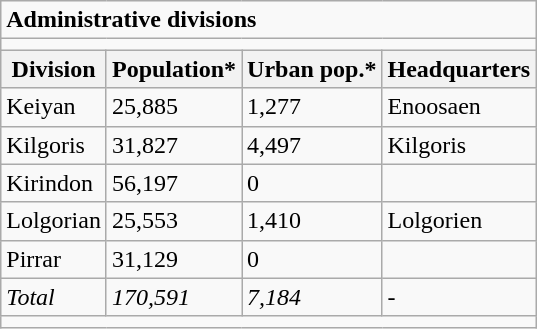<table class="wikitable">
<tr>
<td colspan="4"><strong>Administrative divisions</strong></td>
</tr>
<tr>
<td colspan="4"></td>
</tr>
<tr>
<th>Division</th>
<th>Population*</th>
<th>Urban pop.*</th>
<th>Headquarters</th>
</tr>
<tr>
<td>Keiyan</td>
<td>25,885</td>
<td>1,277</td>
<td>Enoosaen</td>
</tr>
<tr>
<td>Kilgoris</td>
<td>31,827</td>
<td>4,497</td>
<td>Kilgoris</td>
</tr>
<tr>
<td>Kirindon</td>
<td>56,197</td>
<td>0</td>
<td></td>
</tr>
<tr>
<td>Lolgorian</td>
<td>25,553</td>
<td>1,410</td>
<td>Lolgorien</td>
</tr>
<tr>
<td>Pirrar</td>
<td>31,129</td>
<td>0</td>
<td></td>
</tr>
<tr>
<td><em>Total</em></td>
<td><em>170,591</em></td>
<td><em>7,184</em></td>
<td>-</td>
</tr>
<tr>
<td colspan="4"></td>
</tr>
</table>
